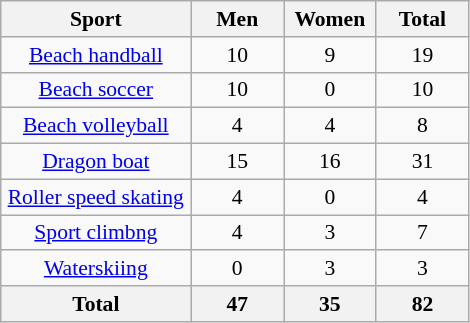<table class="wikitable sortable" style="font-size:90%; text-align:center;">
<tr>
<th width=120>Sport</th>
<th width=55>Men</th>
<th width=55>Women</th>
<th width=55>Total</th>
</tr>
<tr>
<td><a href='#'>Beach handball</a></td>
<td>10</td>
<td>9</td>
<td>19</td>
</tr>
<tr>
<td><a href='#'>Beach soccer</a></td>
<td>10</td>
<td>0</td>
<td>10</td>
</tr>
<tr>
<td><a href='#'>Beach volleyball</a></td>
<td>4</td>
<td>4</td>
<td>8</td>
</tr>
<tr>
<td><a href='#'>Dragon boat</a></td>
<td>15</td>
<td>16</td>
<td>31</td>
</tr>
<tr>
<td><a href='#'>Roller speed skating</a></td>
<td>4</td>
<td>0</td>
<td>4</td>
</tr>
<tr>
<td><a href='#'>Sport climbng</a></td>
<td>4</td>
<td>3</td>
<td>7</td>
</tr>
<tr>
<td><a href='#'>Waterskiing</a></td>
<td>0</td>
<td>3</td>
<td>3</td>
</tr>
<tr class="sortbottom">
<th>Total</th>
<th>47</th>
<th>35</th>
<th>82</th>
</tr>
</table>
